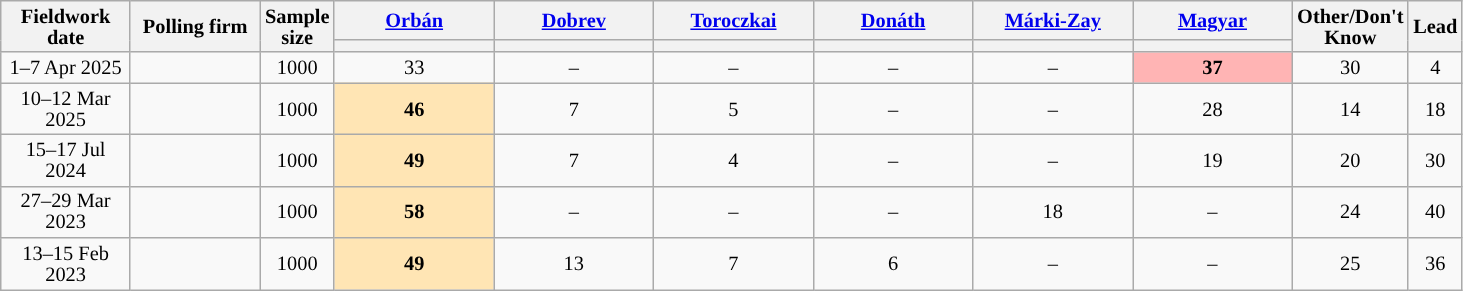<table class="wikitable collapsible sortable" style="text-align:center;font-size:85%;line-height:14px">
<tr>
<th style="width:80px;" rowspan="2">Fieldwork date</th>
<th style="width:80px;" rowspan="2">Polling firm</th>
<th style="width:20px;" rowspan="2">Sample size</th>
<th style="width:100px;" class="unsortable"><a href='#'>Orbán</a></th>
<th style="width:100px;" class="unsortable"><a href='#'>Dobrev</a></th>
<th style="width:100px;" class="unsortable"><a href='#'>Toroczkai</a></th>
<th style="width:100px;" class="unsortable"><a href='#'>Donáth</a></th>
<th style="width:100px;" class="unsortable"><a href='#'>Márki-Zay</a></th>
<th style="width:100px;" class="unsortable"><a href='#'>Magyar</a></th>
<th style="width:20px;" rowspan="2" class="unsortable">Other/Don't Know</th>
<th class="unsortable" style="width:20px;" rowspan="2">Lead</th>
</tr>
<tr>
<th class="unsortable" style="color:inherit;background:"></th>
<th class="unsortable" style="color:inherit;background:"></th>
<th class="unsortable" style="color:inherit;background:"></th>
<th class="unsortable" style="color:inherit;background:"></th>
<th class="unsortable" style="color:inherit;background:"></th>
<th class="unsortable" style="color:inherit;background:"></th>
</tr>
<tr>
<td>1–7 Apr 2025</td>
<td></td>
<td>1000</td>
<td>33</td>
<td>–</td>
<td>–</td>
<td>–</td>
<td>–</td>
<td style="background:#FFB4B4"><strong>37</strong></td>
<td>30</td>
<td style="background:">4</td>
</tr>
<tr>
<td>10–12 Mar 2025</td>
<td></td>
<td>1000</td>
<td style="background:#FFE5B4"><strong>46</strong></td>
<td>7</td>
<td>5</td>
<td>–</td>
<td>–</td>
<td>28</td>
<td>14</td>
<td style="background:">18</td>
</tr>
<tr>
<td>15–17 Jul 2024</td>
<td></td>
<td>1000</td>
<td style="background:#FFE5B4"><strong>49</strong></td>
<td>7</td>
<td>4</td>
<td>–</td>
<td>–</td>
<td>19</td>
<td>20</td>
<td style="background:">30</td>
</tr>
<tr>
<td>27–29 Mar 2023</td>
<td></td>
<td>1000</td>
<td style="background:#FFE5B4"><strong>58</strong></td>
<td>–</td>
<td>–</td>
<td>–</td>
<td>18</td>
<td>–</td>
<td>24</td>
<td style="background:">40</td>
</tr>
<tr>
<td>13–15 Feb 2023</td>
<td></td>
<td>1000</td>
<td style="background:#FFE5B4"><strong>49</strong></td>
<td>13</td>
<td>7</td>
<td>6</td>
<td>–</td>
<td>–</td>
<td>25</td>
<td style="background:">36</td>
</tr>
</table>
